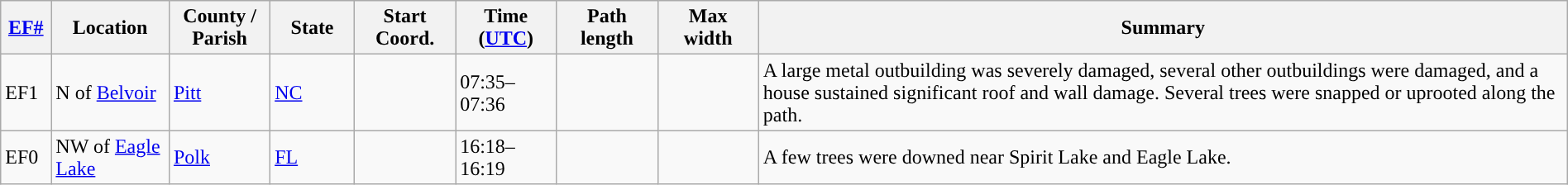<table class="wikitable sortable" style="width:100%;">
<tr>
<th scope="col"  style="width:3%; text-align:center;"><a href='#'>EF#</a></th>
<th scope="col"  style="width:7%; text-align:center;" class="unsortable">Location</th>
<th scope="col"  style="width:6%; text-align:center;" class="unsortable">County / Parish</th>
<th scope="col"  style="width:5%; text-align:center;">State</th>
<th scope="col"  style="width:6%; text-align:center;">Start Coord.</th>
<th scope="col"  style="width:6%; text-align:center;">Time (<a href='#'>UTC</a>)</th>
<th scope="col"  style="width:6%; text-align:center;">Path length</th>
<th scope="col"  style="width:6%; text-align:center;">Max width</th>
<th scope="col" class="unsortable" style="width:48%; text-align:center;">Summary</th>
</tr>
<tr>
<td>EF1</td>
<td>N of <a href='#'>Belvoir</a></td>
<td><a href='#'>Pitt</a></td>
<td><a href='#'>NC</a></td>
<td></td>
<td>07:35–07:36</td>
<td></td>
<td></td>
<td>A large metal outbuilding was severely damaged, several other outbuildings were damaged, and a house sustained significant roof and wall damage. Several trees were snapped or uprooted along the path.</td>
</tr>
<tr>
<td>EF0</td>
<td>NW of <a href='#'>Eagle Lake</a></td>
<td><a href='#'>Polk</a></td>
<td><a href='#'>FL</a></td>
<td></td>
<td>16:18–16:19</td>
<td></td>
<td></td>
<td>A few trees were downed near Spirit Lake and Eagle Lake.</td>
</tr>
</table>
